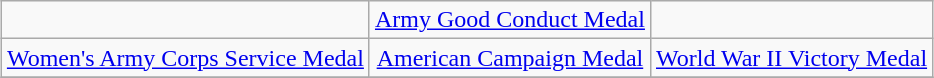<table class="wikitable" style="margin:1em auto; text-align:center;">
<tr>
<td></td>
<td><a href='#'>Army Good Conduct Medal</a></td>
<td></td>
</tr>
<tr>
<td><a href='#'>Women's Army Corps Service Medal</a></td>
<td><a href='#'>American Campaign Medal</a></td>
<td><a href='#'>World War II Victory Medal</a></td>
</tr>
<tr>
</tr>
</table>
